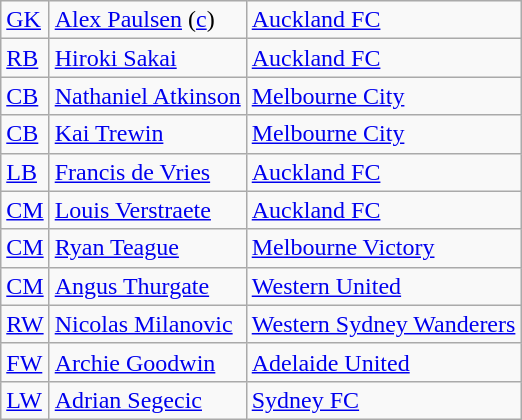<table class="wikitable">
<tr>
<td><a href='#'>GK</a></td>
<td> <a href='#'>Alex Paulsen</a> (<a href='#'>c</a>)</td>
<td><a href='#'>Auckland FC</a></td>
</tr>
<tr>
<td><a href='#'>RB</a></td>
<td> <a href='#'>Hiroki Sakai</a></td>
<td><a href='#'>Auckland FC</a></td>
</tr>
<tr>
<td><a href='#'>CB</a></td>
<td> <a href='#'>Nathaniel Atkinson</a></td>
<td><a href='#'>Melbourne City</a></td>
</tr>
<tr>
<td><a href='#'>CB</a></td>
<td> <a href='#'>Kai Trewin</a></td>
<td><a href='#'>Melbourne City</a></td>
</tr>
<tr>
<td><a href='#'>LB</a></td>
<td> <a href='#'>Francis de Vries</a></td>
<td><a href='#'>Auckland FC</a></td>
</tr>
<tr>
<td><a href='#'>CM</a></td>
<td> <a href='#'>Louis Verstraete</a></td>
<td><a href='#'>Auckland FC</a></td>
</tr>
<tr>
<td><a href='#'>CM</a></td>
<td> <a href='#'>Ryan Teague</a></td>
<td><a href='#'>Melbourne Victory</a></td>
</tr>
<tr>
<td><a href='#'>CM</a></td>
<td> <a href='#'>Angus Thurgate</a></td>
<td><a href='#'>Western United</a></td>
</tr>
<tr>
<td><a href='#'>RW</a></td>
<td> <a href='#'>Nicolas Milanovic</a></td>
<td><a href='#'>Western Sydney Wanderers</a></td>
</tr>
<tr>
<td><a href='#'>FW</a></td>
<td> <a href='#'>Archie Goodwin</a></td>
<td><a href='#'>Adelaide United</a></td>
</tr>
<tr>
<td><a href='#'>LW</a></td>
<td> <a href='#'>Adrian Segecic</a></td>
<td><a href='#'>Sydney FC</a></td>
</tr>
</table>
